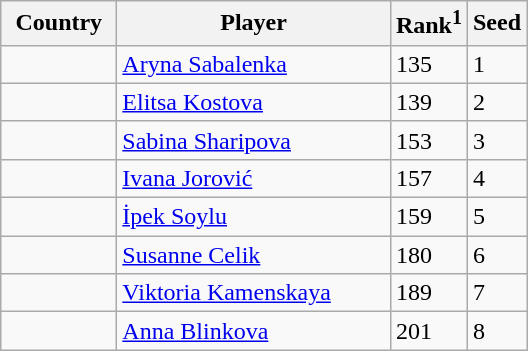<table class="sortable wikitable">
<tr>
<th width="70">Country</th>
<th width="175">Player</th>
<th>Rank<sup>1</sup></th>
<th>Seed</th>
</tr>
<tr>
<td></td>
<td><a href='#'>Aryna Sabalenka</a></td>
<td>135</td>
<td>1</td>
</tr>
<tr>
<td></td>
<td><a href='#'>Elitsa Kostova</a></td>
<td>139</td>
<td>2</td>
</tr>
<tr>
<td></td>
<td><a href='#'>Sabina Sharipova</a></td>
<td>153</td>
<td>3</td>
</tr>
<tr>
<td></td>
<td><a href='#'>Ivana Jorović</a></td>
<td>157</td>
<td>4</td>
</tr>
<tr>
<td></td>
<td><a href='#'>İpek Soylu</a></td>
<td>159</td>
<td>5</td>
</tr>
<tr>
<td></td>
<td><a href='#'>Susanne Celik</a></td>
<td>180</td>
<td>6</td>
</tr>
<tr>
<td></td>
<td><a href='#'>Viktoria Kamenskaya</a></td>
<td>189</td>
<td>7</td>
</tr>
<tr>
<td></td>
<td><a href='#'>Anna Blinkova</a></td>
<td>201</td>
<td>8</td>
</tr>
</table>
